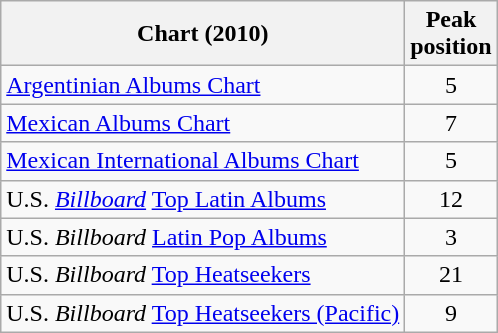<table class="wikitable sortable">
<tr>
<th>Chart (2010)</th>
<th>Peak<br>position</th>
</tr>
<tr>
<td><a href='#'>Argentinian Albums Chart</a></td>
<td style="text-align:center;">5</td>
</tr>
<tr>
<td><a href='#'>Mexican Albums Chart</a></td>
<td style="text-align:center;">7</td>
</tr>
<tr>
<td><a href='#'>Mexican International Albums Chart</a></td>
<td style="text-align:center;">5</td>
</tr>
<tr>
<td>U.S. <em><a href='#'>Billboard</a></em> <a href='#'>Top Latin Albums</a></td>
<td style="text-align:center;">12</td>
</tr>
<tr>
<td>U.S. <em>Billboard</em> <a href='#'>Latin Pop Albums</a></td>
<td style="text-align:center;">3</td>
</tr>
<tr>
<td>U.S. <em>Billboard</em> <a href='#'>Top Heatseekers</a></td>
<td style="text-align:center;">21</td>
</tr>
<tr>
<td>U.S. <em>Billboard</em> <a href='#'>Top Heatseekers (Pacific)</a></td>
<td style="text-align:center;">9</td>
</tr>
</table>
